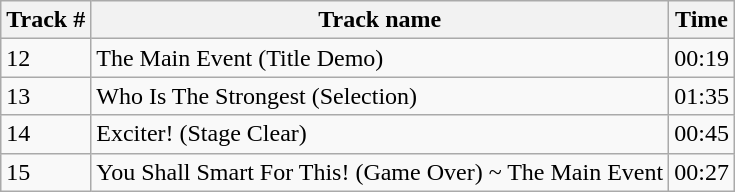<table class="wikitable">
<tr>
<th>Track #</th>
<th>Track name</th>
<th>Time</th>
</tr>
<tr>
<td>12</td>
<td>The Main Event (Title Demo)</td>
<td>00:19</td>
</tr>
<tr>
<td>13</td>
<td>Who Is The Strongest (Selection)</td>
<td>01:35</td>
</tr>
<tr>
<td>14</td>
<td>Exciter! (Stage Clear)</td>
<td>00:45</td>
</tr>
<tr>
<td>15</td>
<td>You Shall Smart For This! (Game Over) ~ The Main Event</td>
<td>00:27</td>
</tr>
</table>
